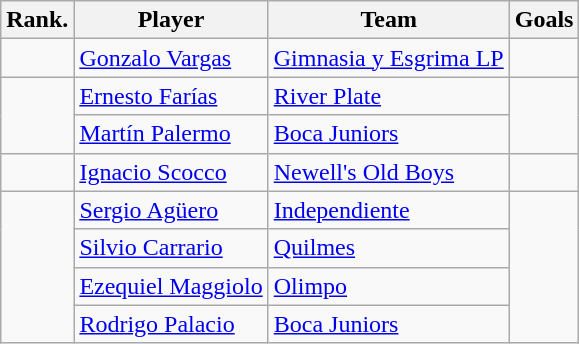<table class="wikitable" style="text-align: ">
<tr>
<th>Rank.</th>
<th>Player</th>
<th>Team</th>
<th>Goals</th>
</tr>
<tr>
<td></td>
<td> <a href='#'>Gonzalo Vargas</a></td>
<td><a href='#'>Gimnasia y Esgrima LP</a></td>
<td></td>
</tr>
<tr>
<td rowspan=2></td>
<td> <a href='#'>Ernesto Farías</a></td>
<td><a href='#'>River Plate</a></td>
<td rowspan=2></td>
</tr>
<tr>
<td> <a href='#'>Martín Palermo</a></td>
<td><a href='#'>Boca Juniors</a></td>
</tr>
<tr>
<td></td>
<td> <a href='#'>Ignacio Scocco</a></td>
<td><a href='#'>Newell's Old Boys</a></td>
<td></td>
</tr>
<tr>
<td rowspan=4></td>
<td> <a href='#'>Sergio Agüero</a></td>
<td><a href='#'>Independiente</a></td>
<td rowspan=4></td>
</tr>
<tr>
<td> <a href='#'>Silvio Carrario</a></td>
<td><a href='#'>Quilmes</a></td>
</tr>
<tr>
<td> <a href='#'>Ezequiel Maggiolo</a></td>
<td><a href='#'>Olimpo</a></td>
</tr>
<tr>
<td> <a href='#'>Rodrigo Palacio</a></td>
<td><a href='#'>Boca Juniors</a></td>
</tr>
</table>
